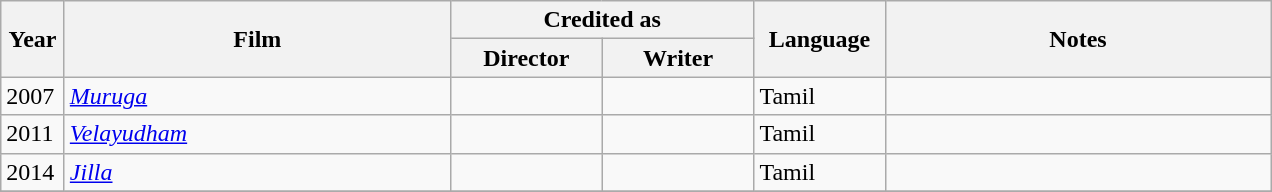<table class="wikitable sortable">
<tr>
<th rowspan="2" style="width:35px;">Year</th>
<th rowspan="2" style="width:250px;">Film</th>
<th colspan="2" style="width:195px;">Credited as</th>
<th rowspan="2" style="text-align:center; width:80px;">Language</th>
<th rowspan="2"  style="text-align:center; width:250px;" class="unsortable">Notes</th>
</tr>
<tr>
<th style="width:65px;">Director</th>
<th width=65>Writer</th>
</tr>
<tr>
<td>2007</td>
<td><em><a href='#'>Muruga</a></em></td>
<td style="text-align:center;"></td>
<td style="text-align:center;"></td>
<td>Tamil</td>
<td></td>
</tr>
<tr>
<td>2011</td>
<td><em><a href='#'>Velayudham</a></em></td>
<td style="text-align:center;"></td>
<td style="text-align:center;"></td>
<td>Tamil</td>
<td></td>
</tr>
<tr>
<td>2014</td>
<td><em><a href='#'>Jilla</a></em></td>
<td style="text-align:center;"></td>
<td style="text-align:center;"></td>
<td>Tamil</td>
<td></td>
</tr>
<tr>
</tr>
</table>
